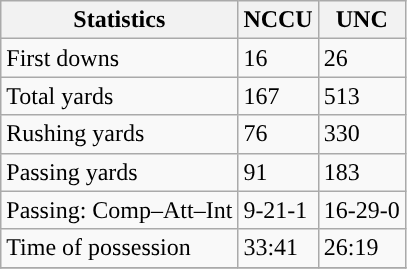<table class="wikitable" style="float: left;">
<tr>
<th>Statistics</th>
<th>NCCU</th>
<th>UNC</th>
</tr>
<tr>
<td>First downs</td>
<td>16</td>
<td>26</td>
</tr>
<tr>
<td>Total yards</td>
<td>167</td>
<td>513</td>
</tr>
<tr>
<td>Rushing yards</td>
<td>76</td>
<td>330</td>
</tr>
<tr>
<td>Passing yards</td>
<td>91</td>
<td>183</td>
</tr>
<tr>
<td>Passing: Comp–Att–Int</td>
<td>9-21-1</td>
<td>16-29-0</td>
</tr>
<tr>
<td>Time of possession</td>
<td>33:41</td>
<td>26:19</td>
</tr>
<tr>
</tr>
</table>
